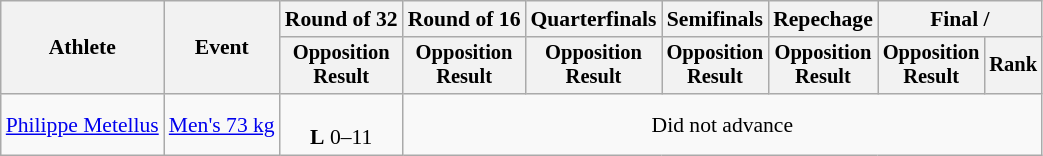<table class="wikitable" style="font-size:90%">
<tr>
<th rowspan="2">Athlete</th>
<th rowspan=2>Event</th>
<th>Round of 32</th>
<th>Round of 16</th>
<th>Quarterfinals</th>
<th>Semifinals</th>
<th>Repechage</th>
<th colspan=2>Final / </th>
</tr>
<tr style="font-size:95%">
<th>Opposition<br>Result</th>
<th>Opposition<br>Result</th>
<th>Opposition<br>Result</th>
<th>Opposition<br>Result</th>
<th>Opposition<br>Result</th>
<th>Opposition<br>Result</th>
<th>Rank</th>
</tr>
<tr align=center>
<td align=left><a href='#'>Philippe Metellus</a></td>
<td align=left><a href='#'>Men's 73 kg</a></td>
<td><br><strong>L</strong> 0–11</td>
<td colspan="6">Did not advance</td>
</tr>
</table>
